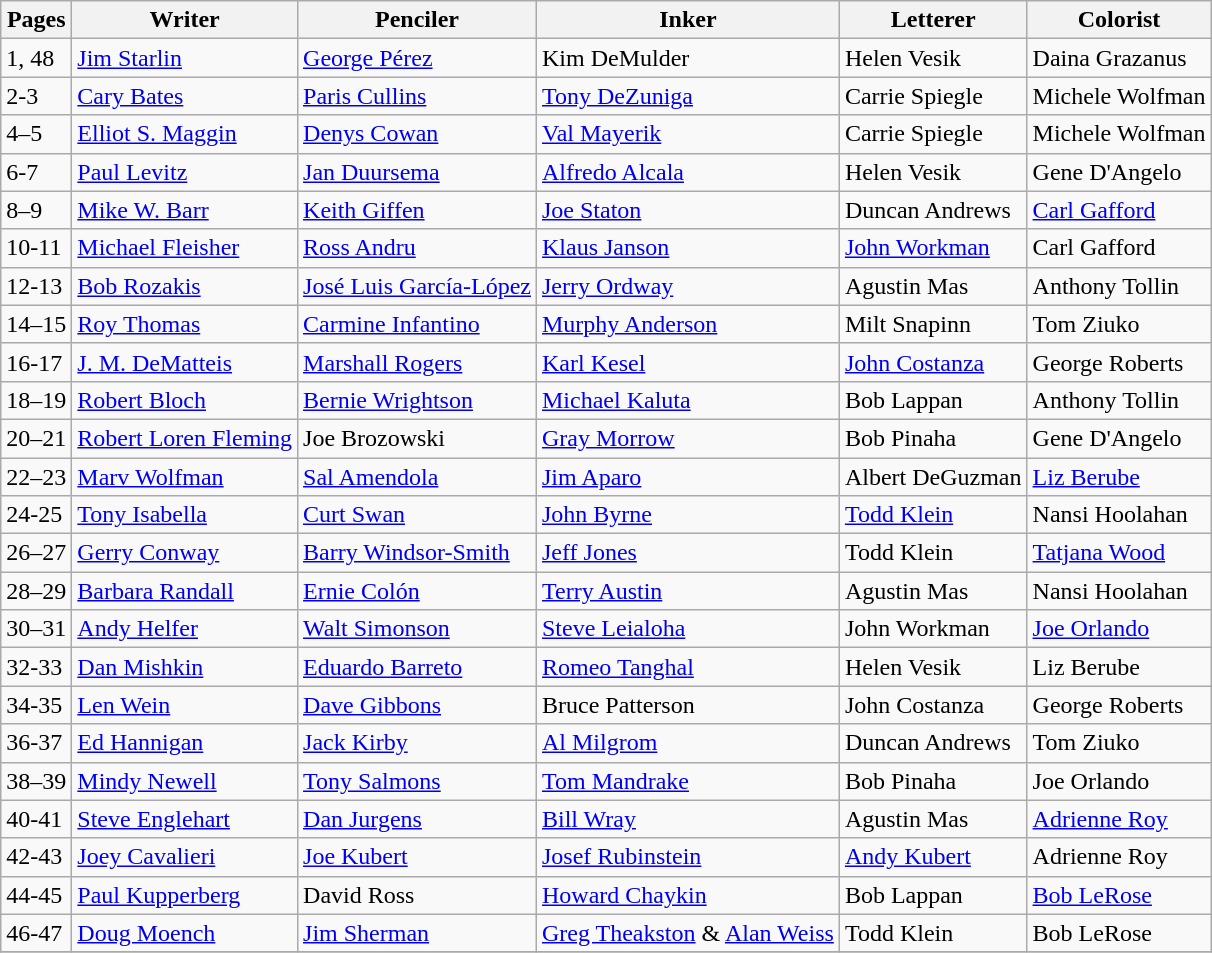<table class="wikitable">
<tr>
<th>Pages</th>
<th>Writer</th>
<th>Penciler</th>
<th>Inker</th>
<th>Letterer</th>
<th>Colorist</th>
</tr>
<tr>
<td>1, 48</td>
<td><a href='#'>Jim Starlin</a></td>
<td><a href='#'>George Pérez</a></td>
<td>Kim DeMulder</td>
<td>Helen Vesik</td>
<td>Daina Grazanus</td>
</tr>
<tr>
<td>2-3</td>
<td><a href='#'>Cary Bates</a></td>
<td><a href='#'>Paris Cullins</a></td>
<td><a href='#'>Tony DeZuniga</a></td>
<td>Carrie Spiegle</td>
<td>Michele Wolfman</td>
</tr>
<tr>
<td>4–5</td>
<td><a href='#'>Elliot S. Maggin</a></td>
<td><a href='#'>Denys Cowan</a></td>
<td><a href='#'>Val Mayerik</a></td>
<td>Carrie Spiegle</td>
<td>Michele Wolfman</td>
</tr>
<tr>
<td>6-7</td>
<td><a href='#'>Paul Levitz</a></td>
<td><a href='#'>Jan Duursema</a></td>
<td><a href='#'>Alfredo Alcala</a></td>
<td>Helen Vesik</td>
<td>Gene D'Angelo</td>
</tr>
<tr>
<td>8–9</td>
<td><a href='#'>Mike W. Barr</a></td>
<td><a href='#'>Keith Giffen</a></td>
<td><a href='#'>Joe Staton</a></td>
<td>Duncan Andrews</td>
<td><a href='#'>Carl Gafford</a></td>
</tr>
<tr>
<td>10-11</td>
<td><a href='#'>Michael Fleisher</a></td>
<td><a href='#'>Ross Andru</a></td>
<td><a href='#'>Klaus Janson</a></td>
<td><a href='#'>John Workman</a></td>
<td>Carl Gafford</td>
</tr>
<tr>
<td>12-13</td>
<td><a href='#'>Bob Rozakis</a></td>
<td><a href='#'>José Luis García-López</a></td>
<td><a href='#'>Jerry Ordway</a></td>
<td>Agustin Mas</td>
<td>Anthony Tollin</td>
</tr>
<tr>
<td>14–15</td>
<td><a href='#'>Roy Thomas</a></td>
<td><a href='#'>Carmine Infantino</a></td>
<td><a href='#'>Murphy Anderson</a></td>
<td>Milt Snapinn</td>
<td>Tom Ziuko</td>
</tr>
<tr>
<td>16-17</td>
<td><a href='#'>J. M. DeMatteis</a></td>
<td><a href='#'>Marshall Rogers</a></td>
<td><a href='#'>Karl Kesel</a></td>
<td><a href='#'>John Costanza</a></td>
<td>George Roberts</td>
</tr>
<tr>
<td>18–19</td>
<td><a href='#'>Robert Bloch</a></td>
<td><a href='#'>Bernie Wrightson</a></td>
<td><a href='#'>Michael Kaluta</a></td>
<td>Bob Lappan</td>
<td>Anthony Tollin</td>
</tr>
<tr>
<td>20–21</td>
<td><a href='#'>Robert Loren Fleming</a></td>
<td>Joe Brozowski</td>
<td><a href='#'>Gray Morrow</a></td>
<td>Bob Pinaha</td>
<td>Gene D'Angelo</td>
</tr>
<tr>
<td>22–23</td>
<td><a href='#'>Marv Wolfman</a></td>
<td><a href='#'>Sal Amendola</a></td>
<td><a href='#'>Jim Aparo</a></td>
<td>Albert DeGuzman</td>
<td><a href='#'>Liz Berube</a></td>
</tr>
<tr>
<td>24-25</td>
<td><a href='#'>Tony Isabella</a></td>
<td><a href='#'>Curt Swan</a></td>
<td><a href='#'>John Byrne</a></td>
<td><a href='#'>Todd Klein</a></td>
<td>Nansi Hoolahan</td>
</tr>
<tr>
<td>26–27</td>
<td><a href='#'>Gerry Conway</a></td>
<td><a href='#'>Barry Windsor-Smith</a></td>
<td><a href='#'>Jeff Jones</a></td>
<td>Todd Klein</td>
<td><a href='#'>Tatjana Wood</a></td>
</tr>
<tr>
<td>28–29</td>
<td><a href='#'>Barbara Randall</a></td>
<td><a href='#'>Ernie Colón</a></td>
<td><a href='#'>Terry Austin</a></td>
<td>Agustin Mas</td>
<td>Nansi Hoolahan</td>
</tr>
<tr>
<td>30–31</td>
<td><a href='#'>Andy Helfer</a></td>
<td><a href='#'>Walt Simonson</a></td>
<td><a href='#'>Steve Leialoha</a></td>
<td>John Workman</td>
<td><a href='#'>Joe Orlando</a></td>
</tr>
<tr>
<td>32-33</td>
<td><a href='#'>Dan Mishkin</a></td>
<td><a href='#'>Eduardo Barreto</a></td>
<td><a href='#'>Romeo Tanghal</a></td>
<td>Helen Vesik</td>
<td>Liz Berube</td>
</tr>
<tr>
<td>34-35</td>
<td><a href='#'>Len Wein</a></td>
<td><a href='#'>Dave Gibbons</a></td>
<td>Bruce Patterson</td>
<td>John Costanza</td>
<td>George Roberts</td>
</tr>
<tr>
<td>36-37</td>
<td><a href='#'>Ed Hannigan</a></td>
<td><a href='#'>Jack Kirby</a></td>
<td><a href='#'>Al Milgrom</a></td>
<td>Duncan Andrews</td>
<td>Tom Ziuko</td>
</tr>
<tr>
<td>38–39</td>
<td><a href='#'>Mindy Newell</a></td>
<td><a href='#'>Tony Salmons</a></td>
<td><a href='#'>Tom Mandrake</a></td>
<td>Bob Pinaha</td>
<td>Joe Orlando</td>
</tr>
<tr>
<td>40-41</td>
<td><a href='#'>Steve Englehart</a></td>
<td><a href='#'>Dan Jurgens</a></td>
<td><a href='#'>Bill Wray</a></td>
<td>Agustin Mas</td>
<td><a href='#'>Adrienne Roy</a></td>
</tr>
<tr>
<td>42-43</td>
<td><a href='#'>Joey Cavalieri</a></td>
<td><a href='#'>Joe Kubert</a></td>
<td><a href='#'>Josef Rubinstein</a></td>
<td><a href='#'>Andy Kubert</a></td>
<td>Adrienne Roy</td>
</tr>
<tr>
<td>44-45</td>
<td><a href='#'>Paul Kupperberg</a></td>
<td>David Ross</td>
<td><a href='#'>Howard Chaykin</a></td>
<td>Bob Lappan</td>
<td><a href='#'>Bob LeRose</a></td>
</tr>
<tr>
<td>46-47</td>
<td><a href='#'>Doug Moench</a></td>
<td><a href='#'>Jim Sherman</a></td>
<td><a href='#'>Greg Theakston</a> & <a href='#'>Alan Weiss</a></td>
<td>Todd Klein</td>
<td>Bob LeRose</td>
</tr>
<tr>
</tr>
</table>
